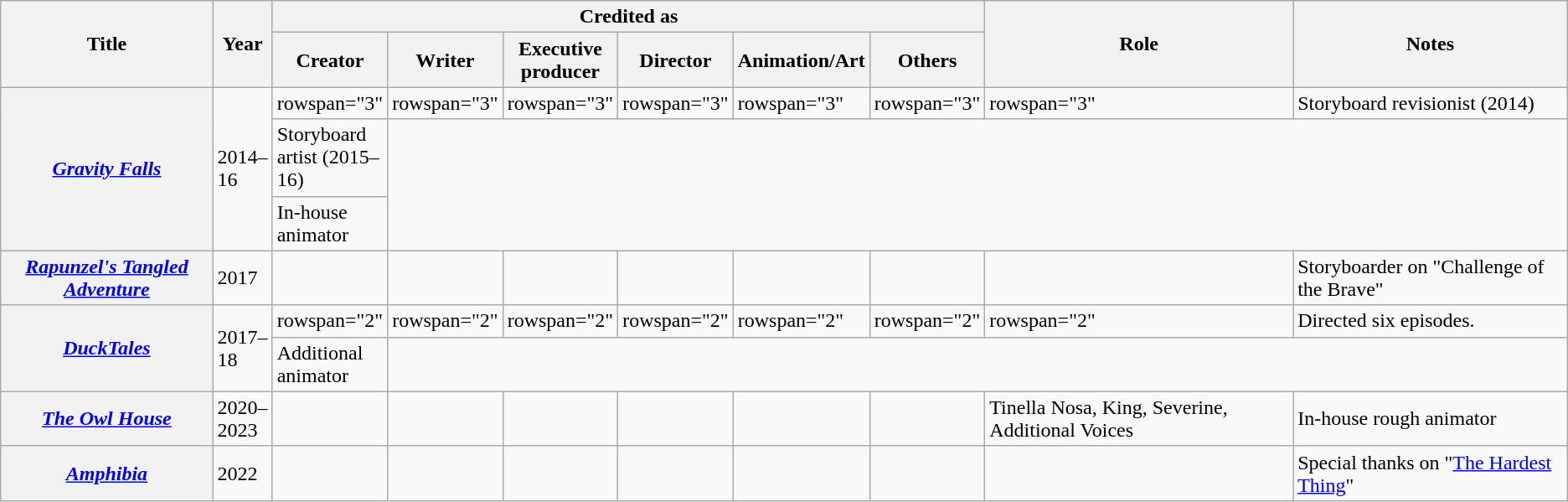<table class="wikitable plainrowheaders sortable">
<tr>
<th rowspan="2">Title</th>
<th rowspan="2" width="33">Year</th>
<th colspan="6">Credited as</th>
<th rowspan="2">Role</th>
<th rowspan="2">Notes</th>
</tr>
<tr>
<th width="65">Creator</th>
<th width="65">Writer</th>
<th width="65">Executive producer</th>
<th width="65">Director</th>
<th>Animation/Art</th>
<th>Others</th>
</tr>
<tr>
<th rowspan="3" scope="row"><em><a href='#'>Gravity Falls</a></em></th>
<td rowspan="3">2014–16</td>
<td>rowspan="3" </td>
<td>rowspan="3" </td>
<td>rowspan="3" </td>
<td>rowspan="3" </td>
<td>rowspan="3" </td>
<td>rowspan="3" </td>
<td>rowspan="3" </td>
<td>Storyboard revisionist (2014)</td>
</tr>
<tr>
<td>Storyboard artist (2015–16)</td>
</tr>
<tr>
<td>In-house animator</td>
</tr>
<tr>
<th scope="row"><em><a href='#'>Rapunzel's Tangled Adventure</a></em></th>
<td>2017</td>
<td></td>
<td></td>
<td></td>
<td></td>
<td></td>
<td></td>
<td></td>
<td>Storyboarder on "Challenge of the Brave"</td>
</tr>
<tr>
<th rowspan="2" scope="row"><em><a href='#'>DuckTales</a></em></th>
<td rowspan="2">2017–18</td>
<td>rowspan="2" </td>
<td>rowspan="2" </td>
<td>rowspan="2" </td>
<td>rowspan="2" </td>
<td>rowspan="2" </td>
<td>rowspan="2" </td>
<td>rowspan="2" </td>
<td>Directed six episodes.</td>
</tr>
<tr>
<td>Additional animator</td>
</tr>
<tr>
<th scope="row"><em><a href='#'>The Owl House</a></em></th>
<td>2020–2023</td>
<td></td>
<td></td>
<td></td>
<td></td>
<td></td>
<td></td>
<td>Tinella Nosa, King, Severine, Additional Voices</td>
<td>In-house rough animator</td>
</tr>
<tr>
<th scope="row"><em><a href='#'>Amphibia</a></em></th>
<td>2022</td>
<td></td>
<td></td>
<td></td>
<td></td>
<td></td>
<td></td>
<td></td>
<td>Special thanks on "<a href='#'>The Hardest Thing</a>"</td>
</tr>
</table>
